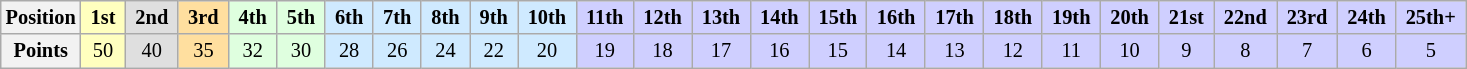<table class="wikitable" style="font-size: 85%; text-align:center">
<tr>
<th>Position</th>
<th style="background-color:#ffffbf"> 1st </th>
<th style="background-color:#dfdfdf"> 2nd </th>
<th style="background-color:#ffdf9f"> 3rd </th>
<th style="background-color:#dfffdf"> 4th </th>
<th style="background-color:#dfffdf"> 5th </th>
<th style="background-color:#CFEAFF"> 6th </th>
<th style="background-color:#CFEAFF"> 7th </th>
<th style="background-color:#CFEAFF"> 8th </th>
<th style="background-color:#CFEAFF"> 9th </th>
<th style="background-color:#CFEAFF"> 10th </th>
<th style="background-color:#CFCFFF"> 11th </th>
<th style="background-color:#CFCFFF"> 12th </th>
<th style="background-color:#CFCFFF"> 13th </th>
<th style="background-color:#CFCFFF"> 14th </th>
<th style="background-color:#CFCFFF"> 15th </th>
<th style="background-color:#CFCFFF"> 16th </th>
<th style="background-color:#CFCFFF"> 17th </th>
<th style="background-color:#CFCFFF"> 18th </th>
<th style="background-color:#CFCFFF"> 19th </th>
<th style="background-color:#CFCFFF"> 20th </th>
<th style="background-color:#CFCFFF"> 21st </th>
<th style="background-color:#CFCFFF"> 22nd </th>
<th style="background-color:#CFCFFF"> 23rd </th>
<th style="background-color:#CFCFFF"> 24th </th>
<th style="background-color:#CFCFFF"> 25th+ </th>
</tr>
<tr>
<th>Points</th>
<td style="background-color:#ffffbf">50</td>
<td style="background-color:#dfdfdf">40</td>
<td style="background-color:#ffdf9f">35</td>
<td style="background-color:#dfffdf">32</td>
<td style="background-color:#dfffdf">30</td>
<td style="background-color:#CFEAFF">28</td>
<td style="background-color:#CFEAFF">26</td>
<td style="background-color:#CFEAFF">24</td>
<td style="background-color:#CFEAFF">22</td>
<td style="background-color:#CFEAFF">20</td>
<td style="background-color:#CFCFFF">19</td>
<td style="background-color:#CFCFFF">18</td>
<td style="background-color:#CFCFFF">17</td>
<td style="background-color:#CFCFFF">16</td>
<td style="background-color:#CFCFFF">15</td>
<td style="background-color:#CFCFFF">14</td>
<td style="background-color:#CFCFFF">13</td>
<td style="background-color:#CFCFFF">12</td>
<td style="background-color:#CFCFFF">11</td>
<td style="background-color:#CFCFFF">10</td>
<td style="background-color:#CFCFFF">9</td>
<td style="background-color:#CFCFFF">8</td>
<td style="background-color:#CFCFFF">7</td>
<td style="background-color:#CFCFFF">6</td>
<td style="background-color:#CFCFFF">5</td>
</tr>
</table>
